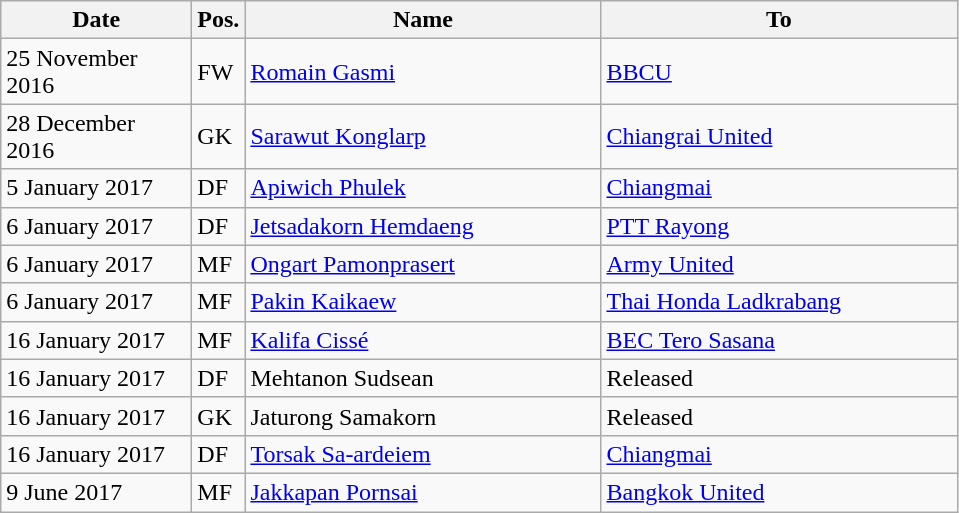<table class="wikitable">
<tr>
<th width="120">Date</th>
<th>Pos.</th>
<th width="230">Name</th>
<th width="230">To</th>
</tr>
<tr>
<td>25 November 2016</td>
<td>FW</td>
<td> <a href='#'>Romain Gasmi</a></td>
<td> <a href='#'>BBCU</a></td>
</tr>
<tr>
<td>28 December 2016</td>
<td>GK</td>
<td> <a href='#'>Sarawut Konglarp</a></td>
<td> <a href='#'>Chiangrai United</a></td>
</tr>
<tr>
<td>5 January 2017</td>
<td>DF</td>
<td> <a href='#'>Apiwich Phulek</a></td>
<td> <a href='#'>Chiangmai</a></td>
</tr>
<tr>
<td>6 January 2017</td>
<td>DF</td>
<td> <a href='#'>Jetsadakorn Hemdaeng</a></td>
<td> <a href='#'>PTT Rayong</a></td>
</tr>
<tr>
<td>6 January 2017</td>
<td>MF</td>
<td> <a href='#'>Ongart Pamonprasert</a></td>
<td> <a href='#'>Army United</a></td>
</tr>
<tr>
<td>6 January 2017</td>
<td>MF</td>
<td> <a href='#'>Pakin Kaikaew</a></td>
<td> <a href='#'>Thai Honda Ladkrabang</a></td>
</tr>
<tr>
<td>16 January 2017</td>
<td>MF</td>
<td> <a href='#'>Kalifa Cissé</a></td>
<td> <a href='#'>BEC Tero Sasana</a></td>
</tr>
<tr>
<td>16 January 2017</td>
<td>DF</td>
<td> Mehtanon Sudsean</td>
<td>Released</td>
</tr>
<tr>
<td>16 January 2017</td>
<td>GK</td>
<td> Jaturong Samakorn</td>
<td>Released</td>
</tr>
<tr>
<td>16 January 2017</td>
<td>DF</td>
<td> <a href='#'>Torsak Sa-ardeiem</a></td>
<td> <a href='#'>Chiangmai</a></td>
</tr>
<tr>
<td>9 June 2017</td>
<td>MF</td>
<td> <a href='#'>Jakkapan Pornsai</a></td>
<td> <a href='#'>Bangkok United</a></td>
</tr>
</table>
